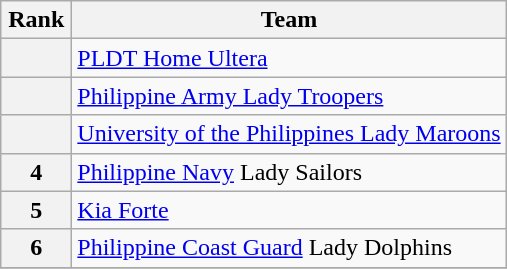<table class="wikitable" style="text-align: center;">
<tr>
<th width=40>Rank</th>
<th>Team</th>
</tr>
<tr>
<th></th>
<td style="text-align:left;"> <a href='#'>PLDT Home Ultera</a></td>
</tr>
<tr>
<th></th>
<td style="text-align:left;"> <a href='#'>Philippine Army Lady Troopers</a></td>
</tr>
<tr>
<th></th>
<td style="text-align:left;"> <a href='#'>University of the Philippines Lady Maroons</a></td>
</tr>
<tr>
<th>4</th>
<td style="text-align:left;"> <a href='#'>Philippine Navy</a> Lady Sailors</td>
</tr>
<tr>
<th>5</th>
<td style="text-align:left;"> <a href='#'>Kia Forte</a></td>
</tr>
<tr>
<th>6</th>
<td style="text-align:left;"> <a href='#'>Philippine Coast Guard</a> Lady Dolphins</td>
</tr>
<tr>
</tr>
</table>
